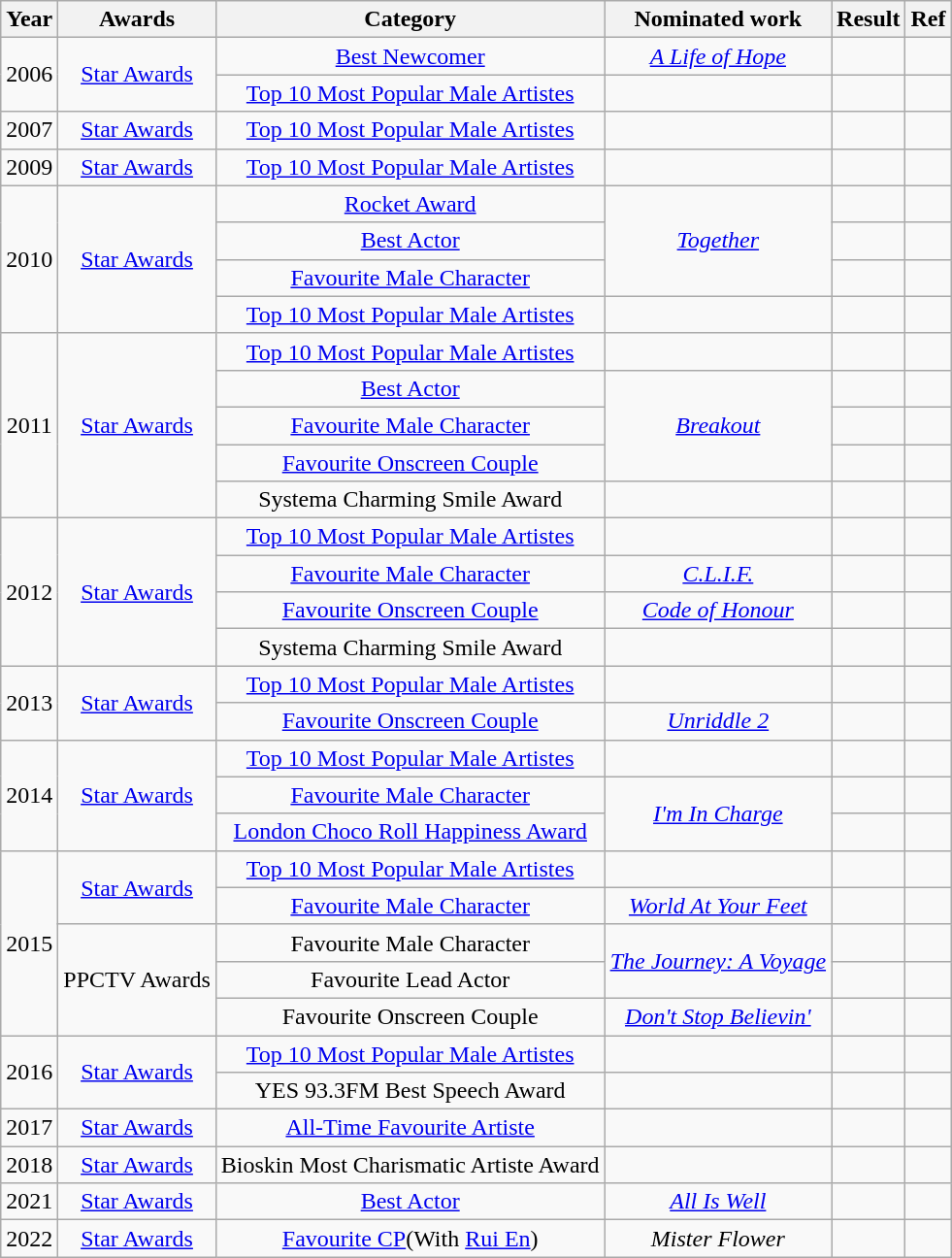<table class="wikitable sortable" style="text-align: center;">
<tr>
<th>Year</th>
<th>Awards</th>
<th>Category</th>
<th>Nominated work</th>
<th>Result</th>
<th class="unsortable">Ref</th>
</tr>
<tr>
<td rowspan="2">2006</td>
<td rowspan="2"><a href='#'>Star Awards</a></td>
<td><a href='#'>Best Newcomer</a></td>
<td><em><a href='#'>A Life of Hope</a></em> </td>
<td></td>
<td></td>
</tr>
<tr>
<td><a href='#'>Top 10 Most Popular Male Artistes</a></td>
<td></td>
<td></td>
<td></td>
</tr>
<tr>
<td>2007</td>
<td><a href='#'>Star Awards</a></td>
<td><a href='#'>Top 10 Most Popular Male Artistes</a></td>
<td></td>
<td></td>
<td></td>
</tr>
<tr>
<td>2009</td>
<td><a href='#'>Star Awards</a></td>
<td><a href='#'>Top 10 Most Popular Male Artistes</a></td>
<td></td>
<td></td>
<td></td>
</tr>
<tr>
<td rowspan="4">2010</td>
<td rowspan="4"><a href='#'>Star Awards</a></td>
<td><a href='#'>Rocket Award</a></td>
<td rowspan="3"><em><a href='#'>Together</a> </em></td>
<td></td>
<td></td>
</tr>
<tr>
<td><a href='#'>Best Actor</a></td>
<td></td>
<td></td>
</tr>
<tr>
<td><a href='#'>Favourite Male Character</a></td>
<td></td>
<td></td>
</tr>
<tr>
<td><a href='#'>Top 10 Most Popular Male Artistes</a></td>
<td></td>
<td></td>
<td></td>
</tr>
<tr>
<td rowspan="5">2011</td>
<td rowspan="5"><a href='#'>Star Awards</a></td>
<td><a href='#'>Top 10 Most Popular Male Artistes</a></td>
<td></td>
<td></td>
<td></td>
</tr>
<tr>
<td><a href='#'>Best Actor</a></td>
<td rowspan="3"><em><a href='#'>Breakout</a></em> </td>
<td></td>
<td></td>
</tr>
<tr>
<td><a href='#'>Favourite Male Character</a></td>
<td></td>
<td></td>
</tr>
<tr>
<td><a href='#'>Favourite Onscreen Couple</a> <br> </td>
<td></td>
<td></td>
</tr>
<tr>
<td>Systema Charming Smile Award</td>
<td></td>
<td></td>
<td></td>
</tr>
<tr>
<td rowspan="4">2012</td>
<td rowspan="4"><a href='#'>Star Awards</a></td>
<td><a href='#'>Top 10 Most Popular Male Artistes</a></td>
<td></td>
<td></td>
<td></td>
</tr>
<tr>
<td><a href='#'>Favourite Male Character</a></td>
<td><em><a href='#'>C.L.I.F.</a></em> </td>
<td></td>
<td></td>
</tr>
<tr>
<td><a href='#'>Favourite Onscreen Couple</a> <br> </td>
<td><em><a href='#'>Code of Honour</a></em> </td>
<td></td>
<td></td>
</tr>
<tr>
<td>Systema Charming Smile Award</td>
<td></td>
<td></td>
<td></td>
</tr>
<tr>
<td rowspan="2">2013</td>
<td rowspan="2"><a href='#'>Star Awards</a></td>
<td><a href='#'>Top 10 Most Popular Male Artistes</a></td>
<td></td>
<td></td>
<td></td>
</tr>
<tr>
<td><a href='#'>Favourite Onscreen Couple</a> <br> </td>
<td><em><a href='#'>Unriddle 2</a></em> </td>
<td></td>
<td></td>
</tr>
<tr>
<td rowspan="3">2014</td>
<td rowspan="3"><a href='#'>Star Awards</a></td>
<td><a href='#'>Top 10 Most Popular Male Artistes</a></td>
<td></td>
<td></td>
<td></td>
</tr>
<tr>
<td><a href='#'>Favourite Male Character</a></td>
<td rowspan="2"><em><a href='#'>I'm In Charge</a></em> </td>
<td></td>
<td></td>
</tr>
<tr>
<td><a href='#'>London Choco Roll Happiness Award</a></td>
<td></td>
<td></td>
</tr>
<tr>
<td rowspan="5">2015</td>
<td rowspan="2"><a href='#'>Star Awards</a></td>
<td><a href='#'>Top 10 Most Popular Male Artistes</a></td>
<td></td>
<td></td>
<td></td>
</tr>
<tr>
<td><a href='#'>Favourite Male Character</a></td>
<td><em><a href='#'>World At Your Feet</a></em> </td>
<td></td>
<td></td>
</tr>
<tr>
<td rowspan="3">PPCTV Awards</td>
<td>Favourite Male Character</td>
<td rowspan="2"><em><a href='#'>The Journey: A Voyage</a></em> </td>
<td></td>
<td></td>
</tr>
<tr>
<td>Favourite Lead Actor</td>
<td></td>
<td></td>
</tr>
<tr>
<td>Favourite Onscreen Couple </td>
<td><em><a href='#'>Don't Stop Believin'</a></em> </td>
<td></td>
<td></td>
</tr>
<tr>
<td rowspan="2">2016</td>
<td rowspan="2"><a href='#'>Star Awards</a></td>
<td><a href='#'>Top 10 Most Popular Male Artistes</a></td>
<td></td>
<td></td>
<td></td>
</tr>
<tr>
<td>YES 93.3FM Best Speech Award</td>
<td></td>
<td></td>
<td></td>
</tr>
<tr>
<td>2017</td>
<td><a href='#'>Star Awards</a></td>
<td><a href='#'>All-Time Favourite Artiste</a></td>
<td></td>
<td></td>
<td></td>
</tr>
<tr>
<td>2018</td>
<td><a href='#'>Star Awards</a></td>
<td>Bioskin Most Charismatic Artiste Award</td>
<td></td>
<td></td>
<td></td>
</tr>
<tr>
<td>2021</td>
<td><a href='#'>Star Awards</a></td>
<td><a href='#'>Best Actor</a></td>
<td><em><a href='#'>All Is Well</a></em> </td>
<td></td>
<td></td>
</tr>
<tr>
<td>2022</td>
<td><a href='#'>Star Awards</a></td>
<td><a href='#'>Favourite CP</a>(With <a href='#'>Rui En</a>)</td>
<td><em>Mister Flower</em> </td>
<td></td>
<td></td>
</tr>
</table>
